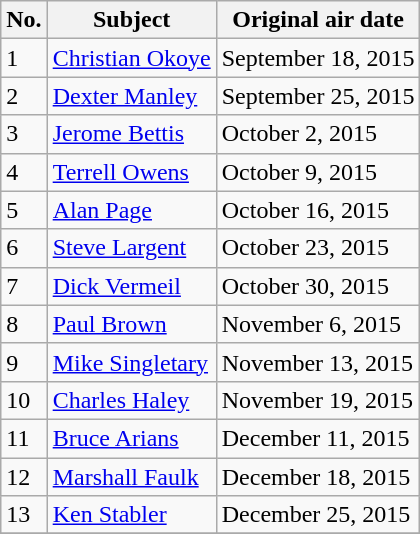<table class=wikitable>
<tr>
<th>No.</th>
<th>Subject</th>
<th>Original air date</th>
</tr>
<tr>
<td>1</td>
<td><a href='#'>Christian Okoye</a></td>
<td>September 18, 2015</td>
</tr>
<tr>
<td>2</td>
<td><a href='#'>Dexter Manley</a></td>
<td>September 25, 2015</td>
</tr>
<tr>
<td>3</td>
<td><a href='#'>Jerome Bettis</a></td>
<td>October 2, 2015</td>
</tr>
<tr>
<td>4</td>
<td><a href='#'>Terrell Owens</a></td>
<td>October 9, 2015</td>
</tr>
<tr>
<td>5</td>
<td><a href='#'>Alan Page</a></td>
<td>October 16, 2015</td>
</tr>
<tr>
<td>6</td>
<td><a href='#'>Steve Largent</a></td>
<td>October 23, 2015</td>
</tr>
<tr>
<td>7</td>
<td><a href='#'>Dick Vermeil</a></td>
<td>October 30, 2015</td>
</tr>
<tr>
<td>8</td>
<td><a href='#'>Paul Brown</a></td>
<td>November 6, 2015</td>
</tr>
<tr>
<td>9</td>
<td><a href='#'>Mike Singletary</a></td>
<td>November 13, 2015</td>
</tr>
<tr>
<td>10</td>
<td><a href='#'>Charles Haley</a></td>
<td>November 19, 2015</td>
</tr>
<tr>
<td>11</td>
<td><a href='#'>Bruce Arians</a></td>
<td>December 11, 2015</td>
</tr>
<tr>
<td>12</td>
<td><a href='#'>Marshall Faulk</a></td>
<td>December 18, 2015</td>
</tr>
<tr>
<td>13</td>
<td><a href='#'>Ken Stabler</a></td>
<td>December 25, 2015</td>
</tr>
<tr>
</tr>
</table>
